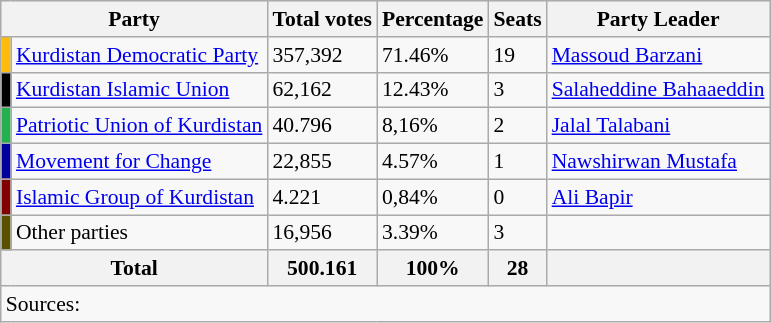<table class="wikitable sortable" style="border:1px solid #8888aa; background-color:#f8f8f8; padding:0px; font-size:90%;">
<tr style="background-color:#E9E9E9">
<th colspan=2>Party</th>
<th>Total votes</th>
<th>Percentage</th>
<th>Seats</th>
<th>Party Leader</th>
</tr>
<tr>
<td bgcolor="#FFBB0A"></td>
<td><a href='#'>Kurdistan Democratic Party</a></td>
<td>357,392</td>
<td>71.46%</td>
<td>19</td>
<td><a href='#'>Massoud Barzani</a></td>
</tr>
<tr>
<td bgcolor="#000000"></td>
<td><a href='#'>Kurdistan Islamic Union</a></td>
<td>62,162</td>
<td>12.43%</td>
<td>3</td>
<td><a href='#'>Salaheddine Bahaaeddin</a></td>
</tr>
<tr>
<td bgcolor="#22B14C"></td>
<td><a href='#'>Patriotic Union of Kurdistan</a></td>
<td>40.796</td>
<td>8,16%</td>
<td>2</td>
<td><a href='#'>Jalal Talabani</a></td>
</tr>
<tr>
<td bgcolor="#00009F"></td>
<td><a href='#'>Movement for Change</a></td>
<td>22,855</td>
<td>4.57%</td>
<td>1</td>
<td><a href='#'>Nawshirwan Mustafa</a></td>
</tr>
<tr>
<td bgcolor="#810100"></td>
<td><a href='#'>Islamic Group of Kurdistan</a></td>
<td>4.221</td>
<td>0,84%</td>
<td>0</td>
<td><a href='#'>Ali Bapir</a></td>
</tr>
<tr>
<td bgcolor="#595000"></td>
<td>Other parties</td>
<td>16,956</td>
<td>3.39%</td>
<td>3</td>
<td></td>
</tr>
<tr>
<th colspan=2><strong>Total</strong></th>
<th><strong>500.161</strong></th>
<th><strong>100%</strong></th>
<th><strong>28</strong></th>
<th></th>
</tr>
<tr>
<td colspan=7 align=left>Sources:</td>
</tr>
</table>
